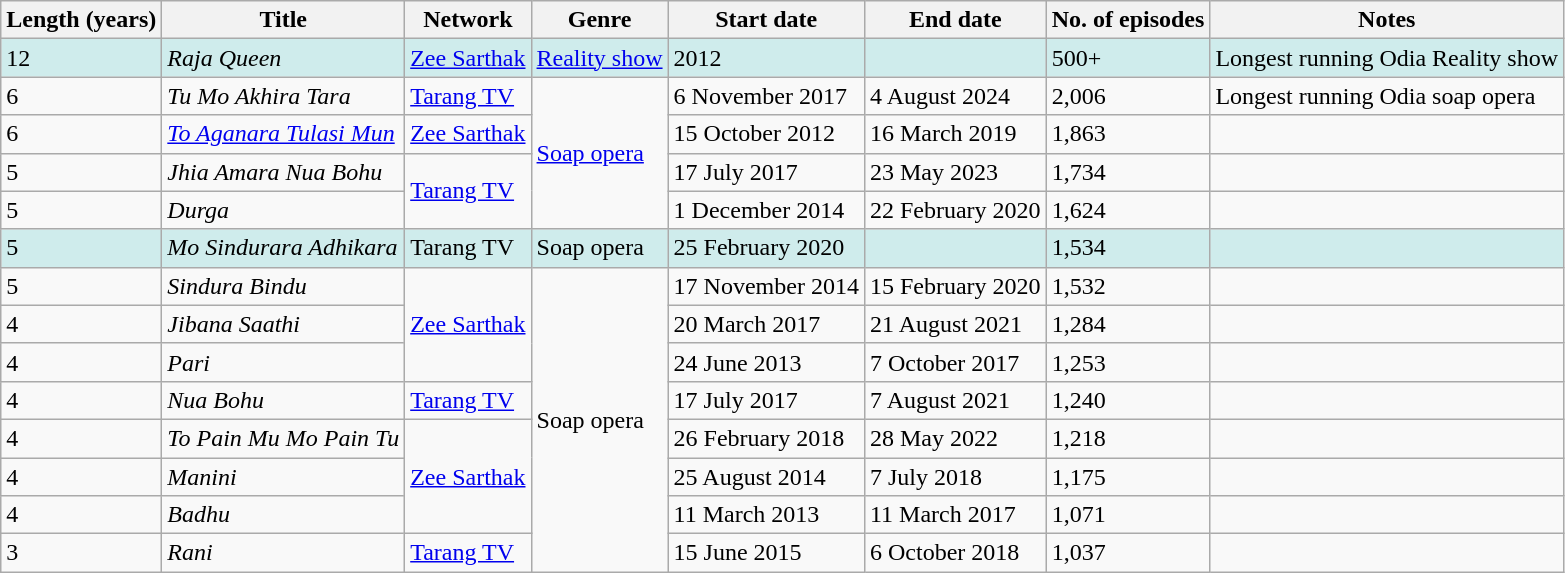<table class="wikitable sortable" text-align:center;>
<tr>
<th>Length (years)</th>
<th>Title</th>
<th>Network</th>
<th>Genre</th>
<th>Start date</th>
<th>End date</th>
<th>No. of episodes</th>
<th>Notes</th>
</tr>
<tr style="background:#cfecec">
<td>12</td>
<td><em>Raja Queen</em></td>
<td><a href='#'>Zee Sarthak</a></td>
<td><a href='#'>Reality show</a></td>
<td>2012</td>
<td></td>
<td>500+</td>
<td>Longest running Odia Reality show</td>
</tr>
<tr>
<td>6</td>
<td><em>Tu Mo Akhira Tara</em></td>
<td><a href='#'>Tarang TV</a></td>
<td rowspan="4"><a href='#'>Soap opera</a></td>
<td>6 November 2017</td>
<td>4 August 2024</td>
<td>2,006</td>
<td>Longest running Odia soap opera</td>
</tr>
<tr>
<td>6</td>
<td><em><a href='#'>To Aganara Tulasi Mun</a></em></td>
<td><a href='#'>Zee Sarthak</a></td>
<td>15 October 2012</td>
<td>16 March 2019</td>
<td>1,863</td>
<td></td>
</tr>
<tr>
<td>5</td>
<td><em>Jhia Amara Nua Bohu</em></td>
<td rowspan="2"><a href='#'>Tarang TV</a></td>
<td>17 July 2017</td>
<td>23 May 2023</td>
<td>1,734</td>
<td></td>
</tr>
<tr>
<td>5</td>
<td><em>Durga</em></td>
<td>1 December 2014</td>
<td>22 February 2020</td>
<td>1,624</td>
<td></td>
</tr>
<tr style="background:#cfecec">
<td>5</td>
<td><em>Mo Sindurara Adhikara</em></td>
<td>Tarang TV</td>
<td>Soap opera</td>
<td>25 February 2020</td>
<td></td>
<td>1,534</td>
<td></td>
</tr>
<tr>
<td>5</td>
<td><em>Sindura Bindu</em></td>
<td rowspan="3"><a href='#'>Zee Sarthak</a></td>
<td rowspan="8">Soap opera</td>
<td>17 November 2014</td>
<td>15 February 2020</td>
<td>1,532</td>
<td></td>
</tr>
<tr>
<td>4</td>
<td><em>Jibana Saathi</em></td>
<td>20 March 2017</td>
<td>21 August 2021</td>
<td>1,284</td>
<td></td>
</tr>
<tr>
<td>4</td>
<td><em>Pari</em></td>
<td>24 June 2013</td>
<td>7 October 2017</td>
<td>1,253</td>
<td></td>
</tr>
<tr>
<td>4</td>
<td><em>Nua Bohu</em></td>
<td><a href='#'>Tarang TV</a></td>
<td>17 July 2017</td>
<td>7 August 2021</td>
<td>1,240</td>
<td></td>
</tr>
<tr>
<td>4</td>
<td><em>To Pain Mu Mo Pain Tu</em></td>
<td rowspan="3"><a href='#'>Zee Sarthak</a></td>
<td>26 February 2018</td>
<td>28 May 2022</td>
<td>1,218</td>
<td></td>
</tr>
<tr>
<td>4</td>
<td><em>Manini</em></td>
<td>25 August 2014</td>
<td>7 July 2018</td>
<td>1,175</td>
<td></td>
</tr>
<tr>
<td>4</td>
<td><em>Badhu</em></td>
<td>11 March 2013</td>
<td>11 March 2017</td>
<td>1,071</td>
<td></td>
</tr>
<tr>
<td>3</td>
<td><em>Rani</em></td>
<td><a href='#'>Tarang TV</a></td>
<td>15 June 2015</td>
<td>6 October 2018</td>
<td>1,037</td>
<td></td>
</tr>
</table>
